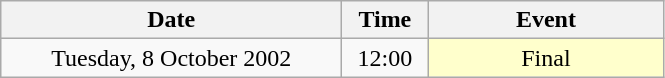<table class = "wikitable" style="text-align:center;">
<tr>
<th width=220>Date</th>
<th width=50>Time</th>
<th width=150>Event</th>
</tr>
<tr>
<td>Tuesday, 8 October 2002</td>
<td>12:00</td>
<td bgcolor=ffffcc>Final</td>
</tr>
</table>
